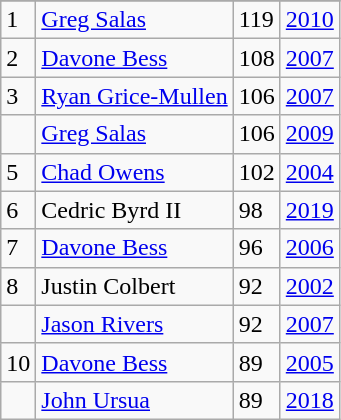<table class="wikitable">
<tr>
</tr>
<tr>
<td>1</td>
<td><a href='#'>Greg Salas</a></td>
<td>119</td>
<td><a href='#'>2010</a></td>
</tr>
<tr>
<td>2</td>
<td><a href='#'>Davone Bess</a></td>
<td>108</td>
<td><a href='#'>2007</a></td>
</tr>
<tr>
<td>3</td>
<td><a href='#'>Ryan Grice-Mullen</a></td>
<td>106</td>
<td><a href='#'>2007</a></td>
</tr>
<tr>
<td></td>
<td><a href='#'>Greg Salas</a></td>
<td>106</td>
<td><a href='#'>2009</a></td>
</tr>
<tr>
<td>5</td>
<td><a href='#'>Chad Owens</a></td>
<td>102</td>
<td><a href='#'>2004</a></td>
</tr>
<tr>
<td>6</td>
<td>Cedric Byrd II</td>
<td>98</td>
<td><a href='#'>2019</a></td>
</tr>
<tr>
<td>7</td>
<td><a href='#'>Davone Bess</a></td>
<td>96</td>
<td><a href='#'>2006</a></td>
</tr>
<tr>
<td>8</td>
<td>Justin Colbert</td>
<td>92</td>
<td><a href='#'>2002</a></td>
</tr>
<tr>
<td></td>
<td><a href='#'>Jason Rivers</a></td>
<td>92</td>
<td><a href='#'>2007</a></td>
</tr>
<tr>
<td>10</td>
<td><a href='#'>Davone Bess</a></td>
<td>89</td>
<td><a href='#'>2005</a></td>
</tr>
<tr>
<td></td>
<td><a href='#'>John Ursua</a></td>
<td>89</td>
<td><a href='#'>2018</a></td>
</tr>
</table>
